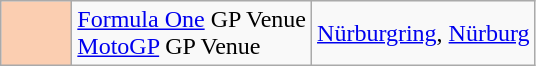<table class="wikitable">
<tr>
<td width=40px align=center style="background-color:#FBCEB1"></td>
<td><a href='#'>Formula One</a> GP Venue<br><a href='#'>MotoGP</a> GP Venue</td>
<td><a href='#'>Nürburgring</a>, <a href='#'>Nürburg</a></td>
</tr>
</table>
